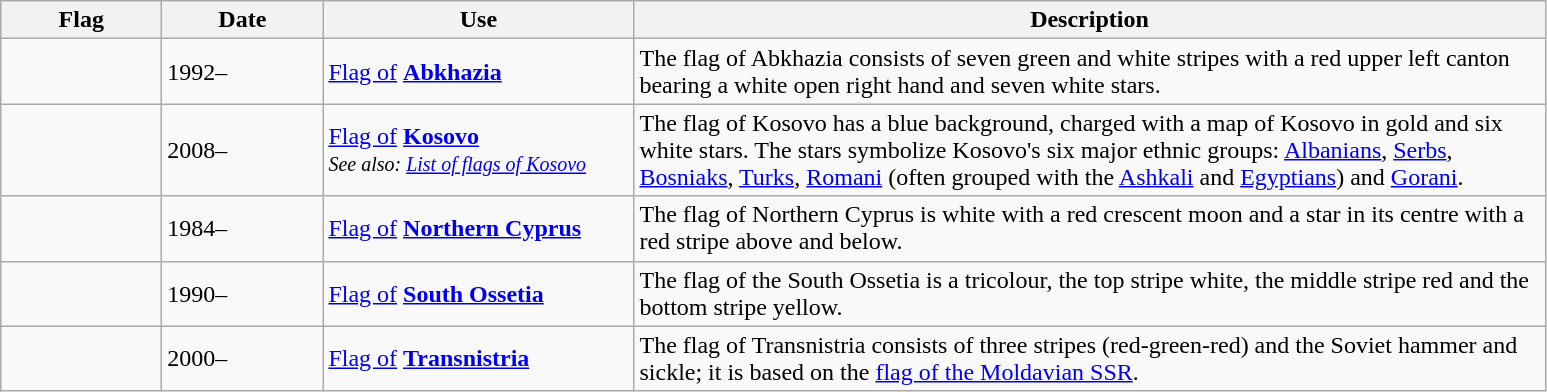<table class="wikitable sortable">
<tr>
<th style="width:100px;">Flag</th>
<th style="width:100px;">Date</th>
<th style="width:200px;">Use</th>
<th style="width:600px;">Description</th>
</tr>
<tr>
<td></td>
<td>1992–</td>
<td><a href='#'>Flag of</a> <strong><a href='#'>Abkhazia</a></strong></td>
<td>The flag of Abkhazia consists of seven green and white stripes with a red upper left canton bearing a white open right hand and seven white stars.</td>
</tr>
<tr>
<td></td>
<td>2008–</td>
<td><a href='#'>Flag of</a> <strong><a href='#'>Kosovo</a></strong><br><small><em>See also: <a href='#'>List of flags of Kosovo</a></em></small></td>
<td>The flag of Kosovo has a blue background, charged with a map of Kosovo in gold and six white stars. The stars symbolize Kosovo's six major ethnic groups: <a href='#'>Albanians</a>, <a href='#'>Serbs</a>, <a href='#'>Bosniaks</a>, <a href='#'>Turks</a>, <a href='#'>Romani</a> (often grouped with the <a href='#'>Ashkali</a> and <a href='#'>Egyptians</a>) and <a href='#'>Gorani</a>.</td>
</tr>
<tr>
<td></td>
<td>1984–</td>
<td><a href='#'>Flag of</a> <strong><a href='#'>Northern Cyprus</a></strong></td>
<td>The flag of Northern Cyprus is white with a red crescent moon and a star in its centre with a red stripe above and below.</td>
</tr>
<tr>
<td></td>
<td>1990–</td>
<td><a href='#'>Flag of</a> <strong><a href='#'>South Ossetia</a></strong></td>
<td>The flag of the South Ossetia is a tricolour, the top stripe white, the middle stripe red and the bottom stripe yellow.</td>
</tr>
<tr>
<td></td>
<td>2000–</td>
<td><a href='#'>Flag of</a> <strong><a href='#'>Transnistria</a></strong></td>
<td>The flag of Transnistria consists of three stripes (red-green-red) and the Soviet hammer and sickle; it is based on the <a href='#'>flag of the Moldavian SSR</a>.</td>
</tr>
</table>
